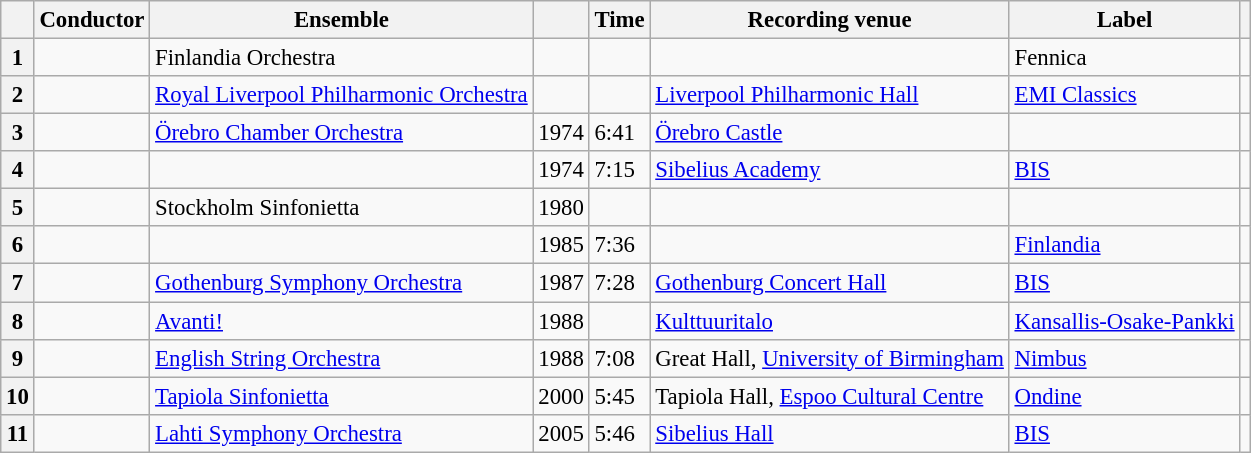<table class="wikitable sortable" style="margin-right:0; font-size:95%">
<tr>
<th scope="col"></th>
<th scope="col">Conductor</th>
<th scope="col">Ensemble</th>
<th scope="col"></th>
<th scope="col">Time</th>
<th scope="col">Recording venue</th>
<th scope="col">Label</th>
<th scope="col"class="unsortable"></th>
</tr>
<tr>
<th scope="row">1</th>
<td></td>
<td>Finlandia Orchestra</td>
<td></td>
<td></td>
<td></td>
<td>Fennica</td>
<td></td>
</tr>
<tr>
<th scope="row">2</th>
<td></td>
<td><a href='#'>Royal Liverpool Philharmonic Orchestra</a></td>
<td></td>
<td></td>
<td><a href='#'>Liverpool Philharmonic Hall</a></td>
<td><a href='#'>EMI Classics</a></td>
<td></td>
</tr>
<tr>
<th scope="row">3</th>
<td></td>
<td><a href='#'>Örebro Chamber Orchestra</a></td>
<td>1974</td>
<td>6:41</td>
<td><a href='#'>Örebro Castle</a></td>
<td></td>
<td></td>
</tr>
<tr>
<th scope="row">4</th>
<td></td>
<td></td>
<td>1974</td>
<td>7:15</td>
<td><a href='#'>Sibelius Academy</a></td>
<td><a href='#'>BIS</a></td>
<td></td>
</tr>
<tr>
<th scope="row">5</th>
<td></td>
<td>Stockholm Sinfonietta</td>
<td>1980</td>
<td></td>
<td></td>
<td></td>
<td></td>
</tr>
<tr>
<th scope="row">6</th>
<td></td>
<td></td>
<td>1985</td>
<td>7:36</td>
<td></td>
<td><a href='#'>Finlandia</a></td>
<td></td>
</tr>
<tr>
<th scope="row">7</th>
<td></td>
<td><a href='#'>Gothenburg Symphony Orchestra</a></td>
<td>1987</td>
<td>7:28</td>
<td><a href='#'>Gothenburg Concert Hall</a></td>
<td><a href='#'>BIS</a></td>
<td></td>
</tr>
<tr>
<th scope="row">8</th>
<td></td>
<td><a href='#'>Avanti!</a></td>
<td>1988</td>
<td></td>
<td><a href='#'>Kulttuuritalo</a></td>
<td><a href='#'>Kansallis-Osake-Pankki</a></td>
<td></td>
</tr>
<tr>
<th scope="row">9</th>
<td></td>
<td><a href='#'>English String Orchestra</a></td>
<td>1988</td>
<td>7:08</td>
<td>Great Hall, <a href='#'>University of Birmingham</a></td>
<td><a href='#'>Nimbus</a></td>
<td></td>
</tr>
<tr>
<th scope="row">10</th>
<td></td>
<td><a href='#'>Tapiola Sinfonietta</a></td>
<td>2000</td>
<td>5:45</td>
<td>Tapiola Hall, <a href='#'>Espoo Cultural Centre</a></td>
<td><a href='#'>Ondine</a></td>
<td></td>
</tr>
<tr>
<th scope="row">11</th>
<td></td>
<td><a href='#'>Lahti Symphony Orchestra</a></td>
<td>2005</td>
<td>5:46</td>
<td><a href='#'>Sibelius Hall</a></td>
<td><a href='#'>BIS</a></td>
<td></td>
</tr>
</table>
